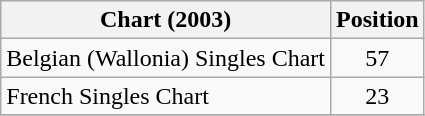<table class="wikitable">
<tr>
<th>Chart (2003)</th>
<th>Position</th>
</tr>
<tr>
<td>Belgian (Wallonia) Singles Chart</td>
<td align="center">57</td>
</tr>
<tr>
<td>French Singles Chart</td>
<td align="center">23</td>
</tr>
<tr>
</tr>
</table>
